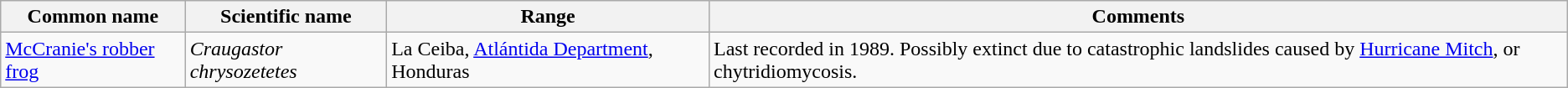<table class="wikitable sortable">
<tr>
<th>Common name</th>
<th>Scientific name</th>
<th>Range</th>
<th class="unsortable">Comments</th>
</tr>
<tr>
<td><a href='#'>McCranie's robber frog</a></td>
<td><em>Craugastor chrysozetetes</em></td>
<td>La Ceiba, <a href='#'>Atlántida Department</a>, Honduras</td>
<td>Last recorded in 1989. Possibly extinct due to catastrophic landslides caused by <a href='#'>Hurricane Mitch</a>, or chytridiomycosis.</td>
</tr>
</table>
